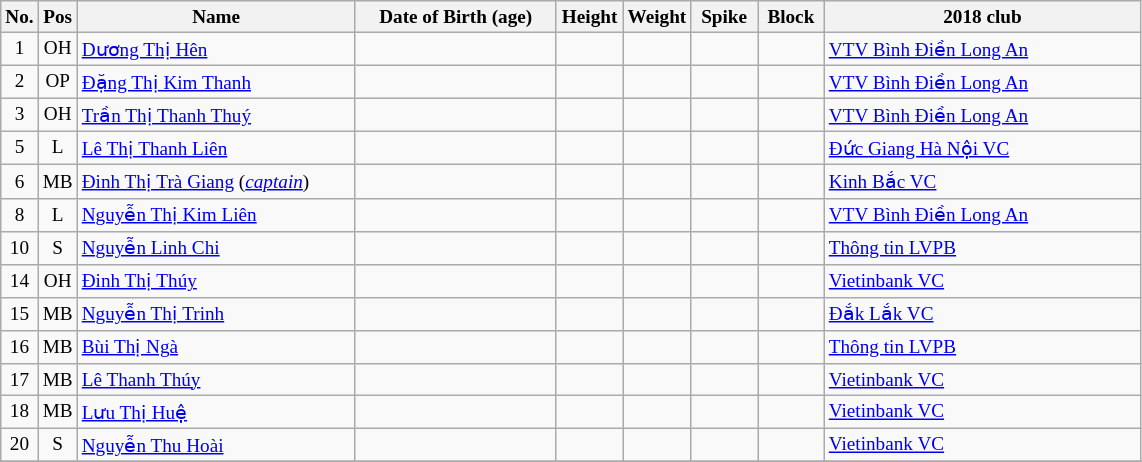<table class="wikitable sortable" style="font-size:80%; text-align:left;">
<tr>
<th>No.</th>
<th>Pos</th>
<th style="width:14em">Name</th>
<th style="width:10em">Date of Birth (age)</th>
<th style="width:3em">Height</th>
<th style="width:3em">Weight</th>
<th style="width:3em">Spike</th>
<th style="width:3em">Block</th>
<th style="width:16em">2018 club</th>
</tr>
<tr>
<td align=center>1</td>
<td align=center>OH</td>
<td align=left><a href='#'>Dương Thị Hên</a></td>
<td align=right></td>
<td></td>
<td></td>
<td></td>
<td></td>
<td align=left> <a href='#'>VTV Bình Điền Long An</a></td>
</tr>
<tr>
<td align=center>2</td>
<td align=center>OP</td>
<td align=left><a href='#'>Đặng Thị Kim Thanh</a></td>
<td align=right></td>
<td></td>
<td></td>
<td></td>
<td></td>
<td align=left> <a href='#'>VTV Bình Điền Long An</a></td>
</tr>
<tr>
<td align=center>3</td>
<td align=center>OH</td>
<td align=left><a href='#'>Trần Thị Thanh Thuý</a></td>
<td align=right></td>
<td></td>
<td></td>
<td></td>
<td></td>
<td align=left> <a href='#'>VTV Bình Điền Long An</a></td>
</tr>
<tr>
<td align=center>5</td>
<td align=center>L</td>
<td align=left><a href='#'>Lê Thị Thanh Liên</a></td>
<td align=right></td>
<td></td>
<td></td>
<td></td>
<td></td>
<td align=left> <a href='#'>Đức Giang Hà Nội VC</a></td>
</tr>
<tr>
<td align=center>6</td>
<td align=center>MB</td>
<td align=left><a href='#'>Đinh Thị Trà Giang</a> (<em><a href='#'>captain</a></em>)</td>
<td align=right></td>
<td></td>
<td></td>
<td></td>
<td></td>
<td align=left> <a href='#'>Kinh Bắc VC</a></td>
</tr>
<tr>
<td align=center>8</td>
<td align=center>L</td>
<td align=left><a href='#'>Nguyễn Thị Kim Liên</a></td>
<td align=right></td>
<td></td>
<td></td>
<td></td>
<td></td>
<td align=left> <a href='#'>VTV Bình Điền Long An</a></td>
</tr>
<tr>
<td align=center>10</td>
<td align=center>S</td>
<td align=left><a href='#'>Nguyễn Linh Chi</a></td>
<td align=right></td>
<td></td>
<td></td>
<td></td>
<td></td>
<td align=left> <a href='#'>Thông tin LVPB</a></td>
</tr>
<tr>
<td align=center>14</td>
<td align=center>OH</td>
<td align=left><a href='#'>Đinh Thị Thúy</a></td>
<td align=right></td>
<td></td>
<td></td>
<td></td>
<td></td>
<td align=left> <a href='#'>Vietinbank VC</a></td>
</tr>
<tr>
<td align=center>15</td>
<td align=center>MB</td>
<td align=left><a href='#'>Nguyễn Thị Trinh</a></td>
<td align=right></td>
<td></td>
<td></td>
<td></td>
<td></td>
<td align=left> <a href='#'>Đắk Lắk VC</a></td>
</tr>
<tr>
<td align=center>16</td>
<td align=center>MB</td>
<td align=left><a href='#'>Bùi Thị Ngà</a></td>
<td align=right></td>
<td></td>
<td></td>
<td></td>
<td></td>
<td align=left> <a href='#'>Thông tin LVPB</a></td>
</tr>
<tr>
<td align=center>17</td>
<td align=center>MB</td>
<td align=left><a href='#'>Lê Thanh Thúy</a></td>
<td align=right></td>
<td></td>
<td></td>
<td></td>
<td></td>
<td align=left> <a href='#'>Vietinbank VC</a></td>
</tr>
<tr>
<td align=center>18</td>
<td align=center>MB</td>
<td align=left><a href='#'>Lưu Thị Huệ</a></td>
<td align=right></td>
<td></td>
<td></td>
<td></td>
<td></td>
<td align=left> <a href='#'>Vietinbank VC</a></td>
</tr>
<tr>
<td align=center>20</td>
<td align=center>S</td>
<td align=left><a href='#'>Nguyễn Thu Hoài</a></td>
<td align=right></td>
<td></td>
<td></td>
<td></td>
<td></td>
<td align=left> <a href='#'>Vietinbank VC</a></td>
</tr>
<tr>
</tr>
</table>
